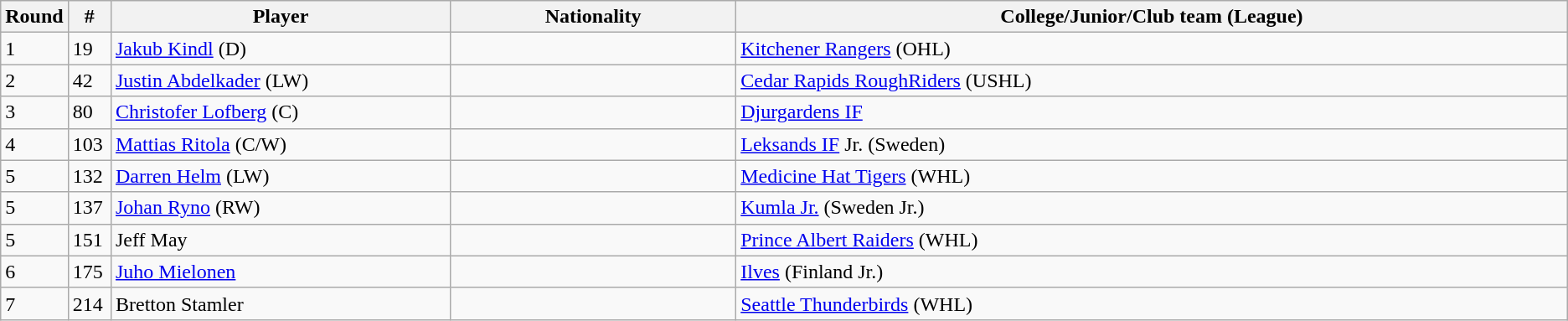<table class="wikitable">
<tr>
<th bgcolor="#DDDDFF" width="2.75%">Round</th>
<th bgcolor="#DDDDFF" width="2.75%">#</th>
<th bgcolor="#DDDDFF" width="22.0%">Player</th>
<th bgcolor="#DDDDFF" width="18.5%">Nationality</th>
<th bgcolor="#DDDDFF" width="100.0%">College/Junior/Club team (League)</th>
</tr>
<tr>
<td>1</td>
<td>19</td>
<td><a href='#'>Jakub Kindl</a> (D)</td>
<td></td>
<td><a href='#'>Kitchener Rangers</a> (OHL)</td>
</tr>
<tr>
<td>2</td>
<td>42</td>
<td><a href='#'>Justin Abdelkader</a> (LW)</td>
<td></td>
<td><a href='#'>Cedar Rapids RoughRiders</a> (USHL)</td>
</tr>
<tr>
<td>3</td>
<td>80</td>
<td><a href='#'>Christofer Lofberg</a> (C)</td>
<td></td>
<td><a href='#'>Djurgardens IF</a></td>
</tr>
<tr>
<td>4</td>
<td>103</td>
<td><a href='#'>Mattias Ritola</a> (C/W)</td>
<td></td>
<td><a href='#'>Leksands IF</a> Jr. (Sweden)</td>
</tr>
<tr>
<td>5</td>
<td>132</td>
<td><a href='#'>Darren Helm</a> (LW)</td>
<td></td>
<td><a href='#'>Medicine Hat Tigers</a> (WHL)</td>
</tr>
<tr>
<td>5</td>
<td>137</td>
<td><a href='#'>Johan Ryno</a> (RW)</td>
<td></td>
<td><a href='#'>Kumla Jr.</a> (Sweden Jr.)</td>
</tr>
<tr>
<td>5</td>
<td>151</td>
<td>Jeff May</td>
<td></td>
<td><a href='#'>Prince Albert Raiders</a> (WHL)</td>
</tr>
<tr>
<td>6</td>
<td>175</td>
<td><a href='#'>Juho Mielonen</a></td>
<td></td>
<td><a href='#'>Ilves</a> (Finland Jr.)</td>
</tr>
<tr>
<td>7</td>
<td>214</td>
<td>Bretton Stamler</td>
<td></td>
<td><a href='#'>Seattle Thunderbirds</a> (WHL)</td>
</tr>
</table>
